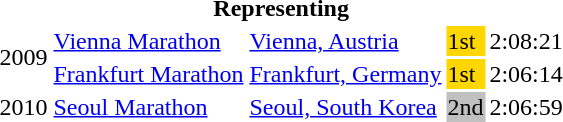<table>
<tr>
<th colspan="5">Representing </th>
</tr>
<tr>
<td rowspan=2>2009</td>
<td><a href='#'>Vienna Marathon</a></td>
<td><a href='#'>Vienna, Austria</a></td>
<td bgcolor="gold">1st</td>
<td>2:08:21</td>
</tr>
<tr>
<td><a href='#'>Frankfurt Marathon</a></td>
<td><a href='#'>Frankfurt, Germany</a></td>
<td bgcolor="gold">1st</td>
<td>2:06:14</td>
</tr>
<tr>
<td>2010</td>
<td><a href='#'>Seoul Marathon</a></td>
<td><a href='#'>Seoul, South Korea</a></td>
<td bgcolor="silver">2nd</td>
<td>2:06:59</td>
</tr>
</table>
